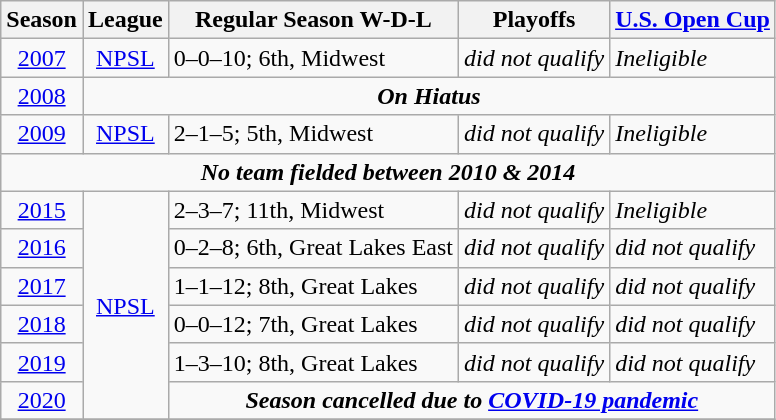<table class="wikitable">
<tr>
<th>Season</th>
<th>League</th>
<th>Regular Season W-D-L</th>
<th>Playoffs</th>
<th><a href='#'>U.S. Open Cup</a></th>
</tr>
<tr>
<td style="text-align:center;"><a href='#'>2007</a></td>
<td style="text-align:center;"><a href='#'>NPSL</a></td>
<td>0–0–10; 6th, Midwest</td>
<td><em>did not qualify</em></td>
<td><em>Ineligible</em></td>
</tr>
<tr>
<td style="text-align:center;"><a href='#'>2008</a></td>
<td colspan="4" style="text-align:center;"><strong><em>On Hiatus</em></strong></td>
</tr>
<tr>
<td style="text-align:center;"><a href='#'>2009</a></td>
<td style="text-align:center;"><a href='#'>NPSL</a></td>
<td>2–1–5; 5th, Midwest</td>
<td><em>did not qualify</em></td>
<td><em>Ineligible</em></td>
</tr>
<tr>
<td colspan="5" style="text-align:center;"><strong><em>No team fielded between 2010 & 2014</em></strong></td>
</tr>
<tr>
<td style="text-align:center;"><a href='#'>2015</a></td>
<td style="text-align:center;" rowspan="6"><a href='#'>NPSL</a></td>
<td>2–3–7; 11th, Midwest</td>
<td><em>did not qualify</em></td>
<td><em>Ineligible</em></td>
</tr>
<tr>
<td style="text-align:center;"><a href='#'>2016</a></td>
<td>0–2–8; 6th, Great Lakes East</td>
<td><em>did not qualify</em></td>
<td><em>did not qualify</em></td>
</tr>
<tr>
<td style="text-align:center;"><a href='#'>2017</a></td>
<td>1–1–12; 8th, Great Lakes</td>
<td><em>did not qualify</em></td>
<td><em>did not qualify</em></td>
</tr>
<tr>
<td style="text-align:center;"><a href='#'>2018</a></td>
<td>0–0–12; 7th, Great Lakes</td>
<td><em>did not qualify</em></td>
<td><em>did not qualify</em></td>
</tr>
<tr>
<td style="text-align:center;"><a href='#'>2019</a></td>
<td>1–3–10; 8th, Great Lakes</td>
<td><em>did not qualify</em></td>
<td><em>did not qualify</em></td>
</tr>
<tr>
<td style="text-align:center;"><a href='#'>2020</a></td>
<td colspan="3" style="text-align:center;"><strong><em>Season cancelled due to <a href='#'>COVID-19 pandemic</a></em></strong></td>
</tr>
<tr>
</tr>
</table>
